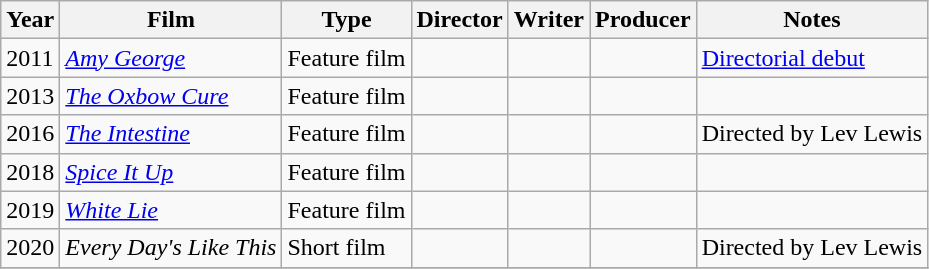<table class="wikitable">
<tr>
<th>Year</th>
<th>Film</th>
<th>Type</th>
<th>Director</th>
<th>Writer</th>
<th>Producer</th>
<th>Notes</th>
</tr>
<tr>
<td>2011</td>
<td><em><a href='#'>Amy George</a></em></td>
<td>Feature film</td>
<td></td>
<td></td>
<td></td>
<td><a href='#'>Directorial debut</a></td>
</tr>
<tr>
<td>2013</td>
<td><em><a href='#'>The Oxbow Cure</a></em></td>
<td>Feature film</td>
<td></td>
<td></td>
<td></td>
<td></td>
</tr>
<tr>
<td>2016</td>
<td><em><a href='#'>The Intestine</a></em></td>
<td>Feature film</td>
<td></td>
<td></td>
<td></td>
<td>Directed by Lev Lewis</td>
</tr>
<tr>
<td>2018</td>
<td><em><a href='#'>Spice It Up</a></em></td>
<td>Feature film</td>
<td></td>
<td></td>
<td></td>
<td></td>
</tr>
<tr>
<td>2019</td>
<td><em><a href='#'>White Lie</a></em></td>
<td>Feature film</td>
<td></td>
<td></td>
<td></td>
<td></td>
</tr>
<tr>
<td>2020</td>
<td><em>Every Day's Like This</em></td>
<td>Short film</td>
<td></td>
<td></td>
<td></td>
<td>Directed by Lev Lewis</td>
</tr>
<tr>
</tr>
</table>
